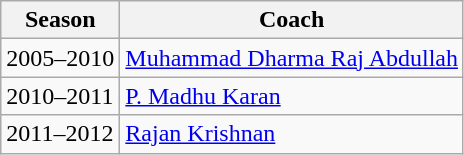<table class="wikitable">
<tr>
<th>Season</th>
<th>Coach</th>
</tr>
<tr>
<td>2005–2010</td>
<td> <a href='#'>Muhammad Dharma Raj Abdullah</a></td>
</tr>
<tr>
<td>2010–2011</td>
<td> <a href='#'>P. Madhu Karan</a></td>
</tr>
<tr>
<td>2011–2012</td>
<td> <a href='#'>Rajan Krishnan</a></td>
</tr>
</table>
